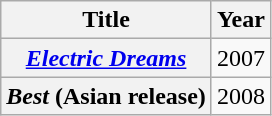<table class="wikitable plainrowheaders" style="text-align:center;">
<tr>
<th>Title</th>
<th>Year</th>
</tr>
<tr>
<th scope="row"><em><a href='#'>Electric Dreams</a></em></th>
<td>2007</td>
</tr>
<tr>
<th scope="row"><em>Best</em> (Asian release)</th>
<td>2008</td>
</tr>
</table>
